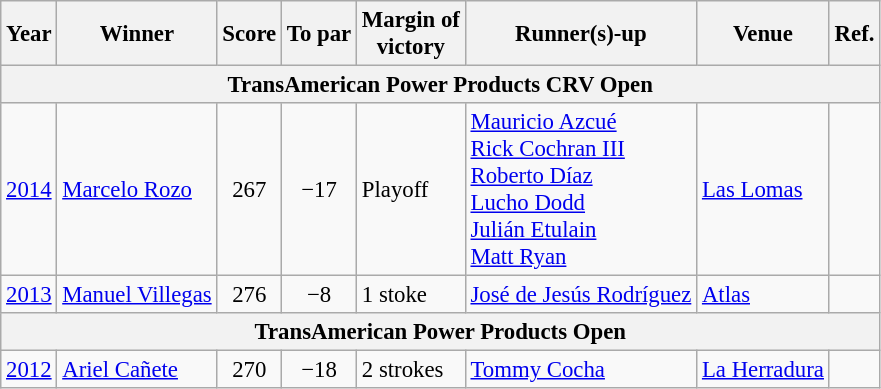<table class="wikitable" style="font-size:95%">
<tr>
<th>Year</th>
<th>Winner</th>
<th>Score</th>
<th>To par</th>
<th>Margin of<br>victory</th>
<th>Runner(s)-up</th>
<th>Venue</th>
<th>Ref.</th>
</tr>
<tr>
<th colspan=8>TransAmerican Power Products CRV Open</th>
</tr>
<tr>
<td><a href='#'>2014</a></td>
<td> <a href='#'>Marcelo Rozo</a></td>
<td align=center>267</td>
<td align=center>−17</td>
<td>Playoff</td>
<td> <a href='#'>Mauricio Azcué</a><br> <a href='#'>Rick Cochran III</a><br> <a href='#'>Roberto Díaz</a><br> <a href='#'>Lucho Dodd</a><br> <a href='#'>Julián Etulain</a><br> <a href='#'>Matt Ryan</a></td>
<td><a href='#'>Las Lomas</a></td>
<td></td>
</tr>
<tr>
<td><a href='#'>2013</a></td>
<td> <a href='#'>Manuel Villegas</a></td>
<td align=center>276</td>
<td align=center>−8</td>
<td>1 stoke</td>
<td> <a href='#'>José de Jesús Rodríguez</a></td>
<td><a href='#'>Atlas</a></td>
<td></td>
</tr>
<tr>
<th colspan=8>TransAmerican Power Products Open</th>
</tr>
<tr>
<td><a href='#'>2012</a></td>
<td> <a href='#'>Ariel Cañete</a></td>
<td align=center>270</td>
<td align=center>−18</td>
<td>2 strokes</td>
<td> <a href='#'>Tommy Cocha</a></td>
<td><a href='#'>La Herradura</a></td>
<td></td>
</tr>
</table>
